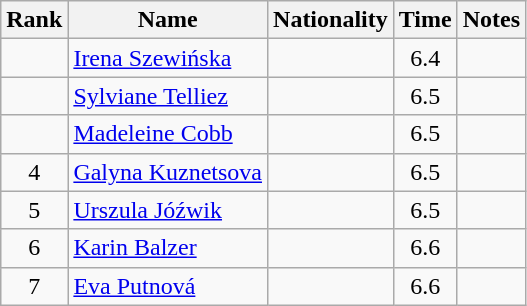<table class="wikitable sortable" style="text-align:center">
<tr>
<th>Rank</th>
<th>Name</th>
<th>Nationality</th>
<th>Time</th>
<th>Notes</th>
</tr>
<tr>
<td></td>
<td align="left"><a href='#'>Irena Szewińska</a></td>
<td align=left></td>
<td>6.4</td>
<td></td>
</tr>
<tr>
<td></td>
<td align="left"><a href='#'>Sylviane Telliez</a></td>
<td align=left></td>
<td>6.5</td>
<td></td>
</tr>
<tr>
<td></td>
<td align="left"><a href='#'>Madeleine Cobb</a></td>
<td align=left></td>
<td>6.5</td>
<td></td>
</tr>
<tr>
<td>4</td>
<td align="left"><a href='#'>Galyna Kuznetsova</a></td>
<td align=left></td>
<td>6.5</td>
<td></td>
</tr>
<tr>
<td>5</td>
<td align="left"><a href='#'>Urszula Jóźwik</a></td>
<td align=left></td>
<td>6.5</td>
<td></td>
</tr>
<tr>
<td>6</td>
<td align="left"><a href='#'>Karin Balzer</a></td>
<td align=left></td>
<td>6.6</td>
<td></td>
</tr>
<tr>
<td>7</td>
<td align="left"><a href='#'>Eva Putnová</a></td>
<td align=left></td>
<td>6.6</td>
<td></td>
</tr>
</table>
